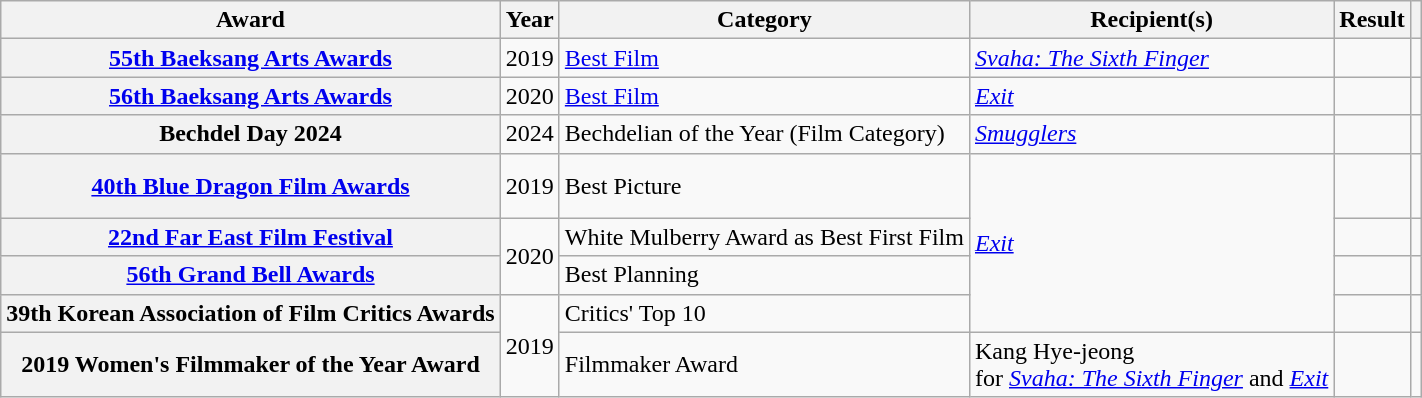<table class="wikitable plainrowheaders sortable">
<tr>
<th scope="col">Award</th>
<th scope="col">Year</th>
<th scope="col">Category</th>
<th scope="col">Recipient(s)</th>
<th scope="col">Result</th>
<th scope="col" class="unsortable"></th>
</tr>
<tr>
<th scope="row"><a href='#'>55th Baeksang Arts Awards</a></th>
<td>2019</td>
<td><a href='#'>Best Film</a></td>
<td><em><a href='#'>Svaha: The Sixth Finger</a></em></td>
<td></td>
<td></td>
</tr>
<tr>
<th scope="row"><a href='#'>56th Baeksang Arts Awards</a></th>
<td>2020</td>
<td><a href='#'>Best Film</a></td>
<td><em><a href='#'>Exit</a></em></td>
<td></td>
<td></td>
</tr>
<tr>
<th scope="row">Bechdel Day 2024</th>
<td style="text-align:center">2024</td>
<td>Bechdelian of the Year (Film Category)</td>
<td><em><a href='#'>Smugglers</a></em></td>
<td></td>
<td style="text-align:center"></td>
</tr>
<tr>
<th scope="row"><a href='#'>40th Blue Dragon Film Awards</a></th>
<td>2019</td>
<td>Best Picture</td>
<td rowspan="4"><em><a href='#'>Exit</a></em></td>
<td></td>
<td><br><br></td>
</tr>
<tr>
<th scope="row"><a href='#'>22nd Far East Film Festival</a></th>
<td rowspan="2">2020</td>
<td>White Mulberry Award as Best First Film</td>
<td></td>
<td></td>
</tr>
<tr>
<th scope="row"><a href='#'>56th Grand Bell Awards</a></th>
<td>Best Planning</td>
<td></td>
<td></td>
</tr>
<tr>
<th scope="row">39th Korean Association of Film Critics Awards</th>
<td rowspan="2">2019</td>
<td>Critics' Top 10</td>
<td></td>
<td></td>
</tr>
<tr>
<th scope="row">2019 Women's Filmmaker of the Year Award</th>
<td>Filmmaker Award</td>
<td>Kang Hye-jeong<br>for <em><a href='#'>Svaha: The Sixth Finger</a></em> and <em><a href='#'>Exit</a></em></td>
<td></td>
<td></td>
</tr>
</table>
